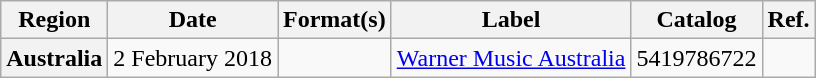<table class="wikitable plainrowheaders">
<tr>
<th scope="col">Region</th>
<th scope="col">Date</th>
<th scope="col">Format(s)</th>
<th scope="col">Label</th>
<th scope="col">Catalog</th>
<th scope="col">Ref.</th>
</tr>
<tr>
<th scope="row">Australia</th>
<td>2 February 2018</td>
<td></td>
<td><a href='#'>Warner Music Australia</a></td>
<td>5419786722</td>
<td style="text-align:center;"></td>
</tr>
</table>
